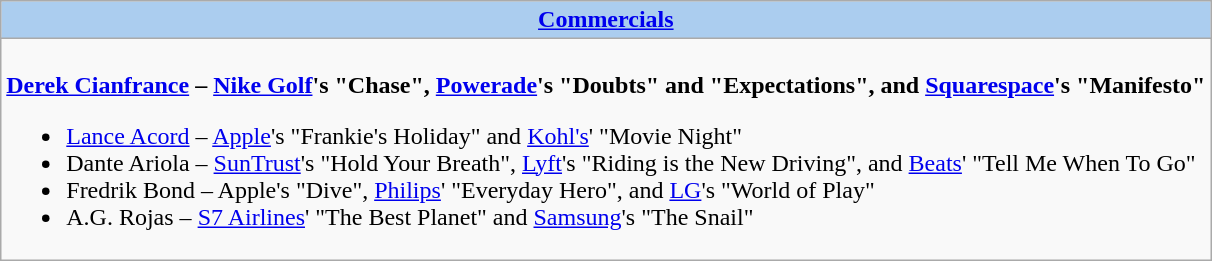<table class=wikitable style="width="100%">
<tr>
<th colspan="2" style="background:#abcdef;"><a href='#'>Commercials</a></th>
</tr>
<tr>
<td colspan="2" style="vertical-align:top;"><br><strong><a href='#'>Derek Cianfrance</a> – <a href='#'>Nike Golf</a>'s "Chase", <a href='#'>Powerade</a>'s "Doubts" and "Expectations", and <a href='#'>Squarespace</a>'s "Manifesto"</strong><ul><li><a href='#'>Lance Acord</a> – <a href='#'>Apple</a>'s "Frankie's Holiday" and <a href='#'>Kohl's</a>' "Movie Night"</li><li>Dante Ariola – <a href='#'>SunTrust</a>'s "Hold Your Breath", <a href='#'>Lyft</a>'s "Riding is the New Driving", and <a href='#'>Beats</a>' "Tell Me When To Go"</li><li>Fredrik Bond – Apple's "Dive", <a href='#'>Philips</a>' "Everyday Hero", and <a href='#'>LG</a>'s "World of Play"</li><li>A.G. Rojas – <a href='#'>S7 Airlines</a>' "The Best Planet" and <a href='#'>Samsung</a>'s "The Snail"</li></ul></td>
</tr>
</table>
